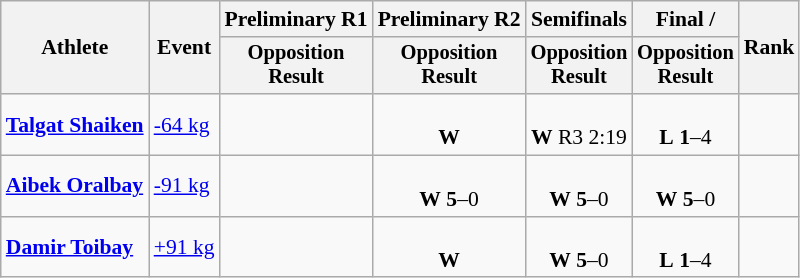<table class="wikitable" style="font-size:90%;">
<tr>
<th rowspan=2>Athlete</th>
<th rowspan=2>Event</th>
<th>Preliminary R1</th>
<th>Preliminary R2</th>
<th>Semifinals</th>
<th>Final / </th>
<th rowspan=2>Rank</th>
</tr>
<tr style="font-size:95%">
<th>Opposition<br>Result</th>
<th>Opposition<br>Result</th>
<th>Opposition<br>Result</th>
<th>Opposition<br>Result</th>
</tr>
<tr align=center>
<td align=left><strong><a href='#'>Talgat Shaiken</a></strong></td>
<td align=left><a href='#'>-64 kg</a></td>
<td></td>
<td><br><strong>W</strong> <strong></strong></td>
<td><br><strong>W</strong> <strong></strong> R3 2:19</td>
<td><br><strong>L</strong> <strong>1</strong>–4</td>
<td></td>
</tr>
<tr align=center>
<td align=left><strong><a href='#'>Aibek Oralbay</a></strong></td>
<td align=left><a href='#'>-91 kg</a></td>
<td></td>
<td><br><strong>W</strong> <strong>5</strong>–0</td>
<td><br><strong>W</strong> <strong>5</strong>–0</td>
<td><br><strong>W</strong> <strong>5</strong>–0</td>
<td></td>
</tr>
<tr align=center>
<td align=left><strong><a href='#'>Damir Toibay</a></strong></td>
<td align=left><a href='#'>+91 kg</a></td>
<td></td>
<td><br><strong>W</strong> <strong></strong></td>
<td><br><strong>W</strong> <strong>5</strong>–0</td>
<td><br><strong>L</strong> <strong>1</strong>–4</td>
<td></td>
</tr>
</table>
